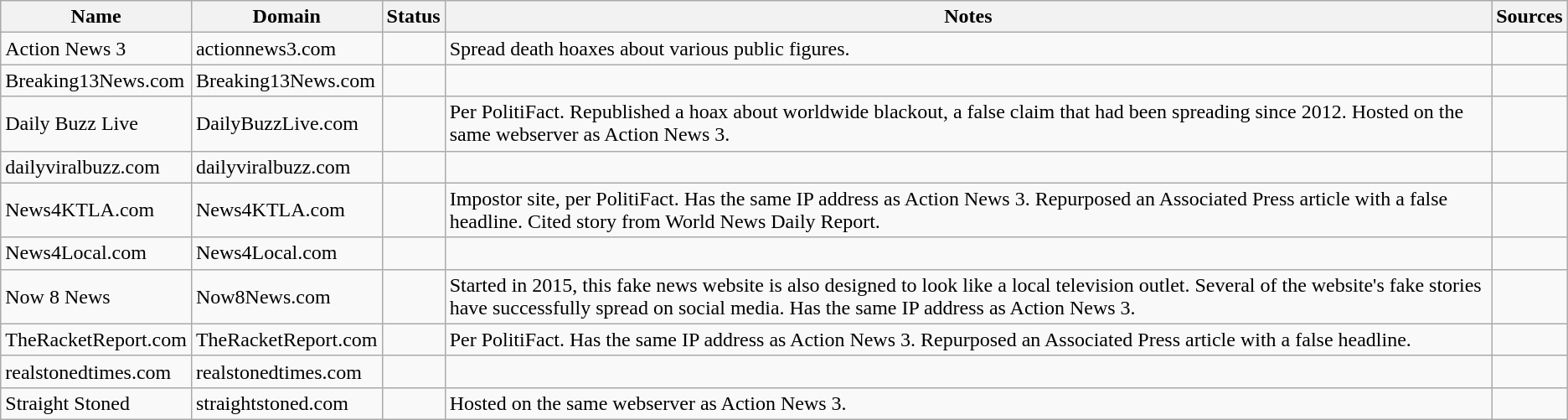<table class="wikitable sortable mw-collapsible">
<tr>
<th>Name</th>
<th>Domain</th>
<th>Status</th>
<th class="unsortable">Notes</th>
<th class="unsortable">Sources</th>
</tr>
<tr>
<td>Action News 3</td>
<td>actionnews3.com</td>
<td></td>
<td>Spread death hoaxes about various public figures.</td>
<td></td>
</tr>
<tr>
<td>Breaking13News.com</td>
<td>Breaking13News.com</td>
<td></td>
<td></td>
<td></td>
</tr>
<tr>
<td>Daily Buzz Live</td>
<td>DailyBuzzLive.com</td>
<td></td>
<td>Per PolitiFact. Republished a hoax about worldwide blackout, a false claim that had been spreading since 2012. Hosted on the same webserver as Action News 3.</td>
<td></td>
</tr>
<tr>
<td>dailyviralbuzz.com</td>
<td>dailyviralbuzz.com</td>
<td></td>
<td></td>
<td></td>
</tr>
<tr>
<td>News4KTLA.com</td>
<td>News4KTLA.com</td>
<td></td>
<td>Impostor site, per PolitiFact. Has the same IP address as Action News 3. Repurposed an Associated Press article with a false headline. Cited story from World News Daily Report.</td>
<td></td>
</tr>
<tr>
<td>News4Local.com</td>
<td>News4Local.com</td>
<td></td>
<td></td>
<td></td>
</tr>
<tr>
<td>Now 8 News</td>
<td>Now8News.com</td>
<td></td>
<td>Started in 2015, this fake news website is also designed to look like a local television outlet. Several of the website's fake stories have successfully spread on social media. Has the same IP address as Action News 3.</td>
<td></td>
</tr>
<tr>
<td>TheRacketReport.com</td>
<td>TheRacketReport.com</td>
<td></td>
<td>Per PolitiFact. Has the same IP address as Action News 3. Repurposed an Associated Press article with a false headline.</td>
<td></td>
</tr>
<tr>
<td>realstonedtimes.com</td>
<td>realstonedtimes.com</td>
<td></td>
<td></td>
<td></td>
</tr>
<tr>
<td>Straight Stoned</td>
<td>straightstoned.com</td>
<td></td>
<td>Hosted on the same webserver as Action News 3.</td>
<td></td>
</tr>
</table>
